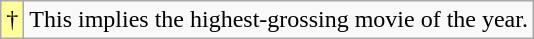<table class="wikitable">
<tr>
<td style="background-color:#FFFF99">†</td>
<td>This implies the highest-grossing movie of the year.</td>
</tr>
</table>
